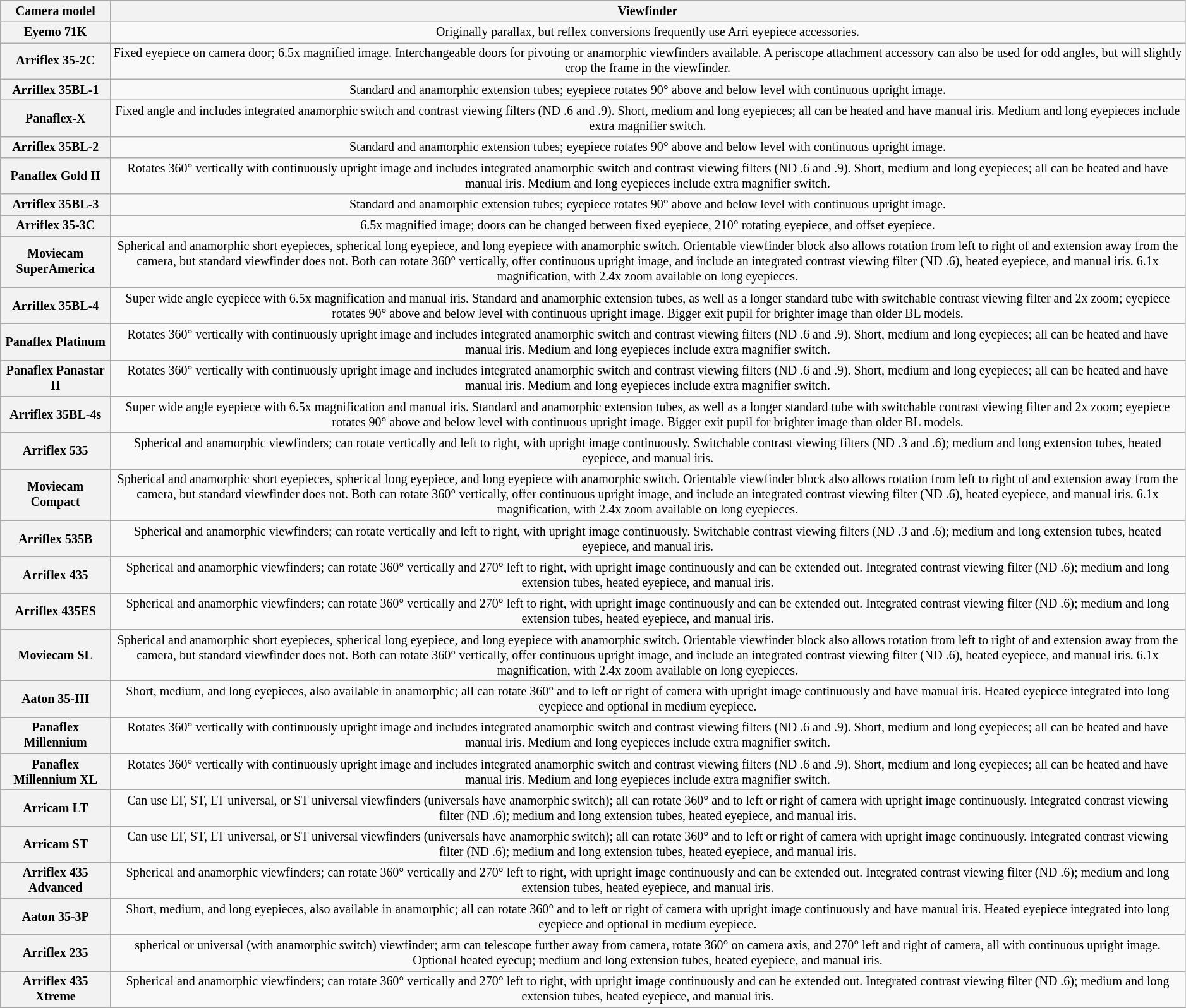<table class="wikitable sortable" style="font-size: smaller; width: auto; text-align: center;">
<tr>
<th>Camera model</th>
<th>Viewfinder </th>
</tr>
<tr>
<th>Eyemo 71K</th>
<td>Originally parallax, but reflex conversions frequently use Arri eyepiece accessories.</td>
</tr>
<tr>
<th>Arriflex 35-2C</th>
<td>Fixed eyepiece on camera door; 6.5x magnified image. Interchangeable doors for pivoting or anamorphic viewfinders available. A periscope attachment accessory can also be used for odd angles, but will slightly crop the frame in the viewfinder.</td>
</tr>
<tr>
<th>Arriflex 35BL-1</th>
<td>Standard and anamorphic extension tubes; eyepiece rotates 90° above and below level with continuous upright image.</td>
</tr>
<tr>
<th>Panaflex-X</th>
<td>Fixed angle and includes integrated anamorphic switch and contrast viewing filters (ND .6 and .9). Short, medium and long eyepieces; all can be heated and have manual iris. Medium and long eyepieces include extra magnifier switch.</td>
</tr>
<tr>
<th>Arriflex 35BL-2</th>
<td>Standard and anamorphic extension tubes; eyepiece rotates 90° above and below level with continuous upright image.</td>
</tr>
<tr>
<th>Panaflex Gold II</th>
<td>Rotates 360° vertically with continuously upright image and includes integrated anamorphic switch and contrast viewing filters (ND .6 and .9). Short, medium and long eyepieces; all can be heated and have manual iris. Medium and long eyepieces include extra magnifier switch.</td>
</tr>
<tr>
<th>Arriflex 35BL-3</th>
<td>Standard and anamorphic extension tubes; eyepiece rotates 90° above and below level with continuous upright image.</td>
</tr>
<tr>
<th>Arriflex 35-3C</th>
<td>6.5x magnified image; doors can be changed between fixed eyepiece, 210° rotating eyepiece, and offset eyepiece.</td>
</tr>
<tr>
<th>Moviecam SuperAmerica</th>
<td>Spherical and anamorphic short eyepieces, spherical long eyepiece, and long eyepiece with anamorphic switch. Orientable viewfinder block also allows rotation from left to right of and extension away from the camera, but standard viewfinder does not. Both can rotate 360° vertically, offer continuous upright image, and include an integrated contrast viewing filter (ND .6), heated eyepiece, and manual iris. 6.1x magnification, with 2.4x zoom available on long eyepieces.</td>
</tr>
<tr>
<th>Arriflex 35BL-4</th>
<td>Super wide angle eyepiece with 6.5x magnification and manual iris. Standard and anamorphic extension tubes, as well as a longer standard tube with switchable contrast viewing filter and 2x zoom; eyepiece rotates 90° above and below level with continuous upright image. Bigger exit pupil for brighter image than older BL models.</td>
</tr>
<tr>
<th>Panaflex Platinum</th>
<td>Rotates 360° vertically with continuously upright image and includes integrated anamorphic switch and contrast viewing filters (ND .6 and .9). Short, medium and long eyepieces; all can be heated and have manual iris. Medium and long eyepieces include extra magnifier switch.</td>
</tr>
<tr>
<th>Panaflex Panastar II</th>
<td>Rotates 360° vertically with continuously upright image and includes integrated anamorphic switch and contrast viewing filters (ND .6 and .9). Short, medium and long eyepieces; all can be heated and have manual iris. Medium and long eyepieces include extra magnifier switch.</td>
</tr>
<tr>
<th>Arriflex 35BL-4s</th>
<td>Super wide angle eyepiece with 6.5x magnification and manual iris. Standard and anamorphic extension tubes, as well as a longer standard tube with switchable contrast viewing filter and 2x zoom; eyepiece rotates 90° above and below level with continuous upright image. Bigger exit pupil for brighter image than older BL models.</td>
</tr>
<tr>
<th>Arriflex 535</th>
<td>Spherical and anamorphic viewfinders; can rotate vertically and left to right, with upright image continuously. Switchable contrast viewing filters (ND .3 and .6); medium and long extension tubes, heated eyepiece, and manual iris.</td>
</tr>
<tr>
<th>Moviecam Compact</th>
<td>Spherical and anamorphic short eyepieces, spherical long eyepiece, and long eyepiece with anamorphic switch. Orientable viewfinder block also allows rotation from left to right of and extension away from the camera, but standard viewfinder does not. Both can rotate 360° vertically, offer continuous upright image, and include an integrated contrast viewing filter (ND .6), heated eyepiece, and manual iris. 6.1x magnification, with 2.4x zoom available on long eyepieces.</td>
</tr>
<tr>
<th>Arriflex 535B</th>
<td>Spherical and anamorphic viewfinders; can rotate vertically and left to right, with upright image continuously. Switchable contrast viewing filters (ND .3 and .6); medium and long extension tubes, heated eyepiece, and manual iris.</td>
</tr>
<tr>
<th>Arriflex 435</th>
<td>Spherical and anamorphic viewfinders; can rotate 360° vertically and 270° left to right, with upright image continuously and can be extended out. Integrated contrast viewing filter (ND .6); medium and long extension tubes, heated eyepiece, and manual iris.</td>
</tr>
<tr>
<th>Arriflex 435ES</th>
<td>Spherical and anamorphic viewfinders; can rotate 360° vertically and 270° left to right, with upright image continuously and can be extended out. Integrated contrast viewing filter (ND .6); medium and long extension tubes, heated eyepiece, and manual iris.</td>
</tr>
<tr>
<th>Moviecam SL</th>
<td>Spherical and anamorphic short eyepieces, spherical long eyepiece, and long eyepiece with anamorphic switch. Orientable viewfinder block also allows rotation from left to right of and extension away from the camera, but standard viewfinder does not. Both can rotate 360° vertically, offer continuous upright image, and include an integrated contrast viewing filter (ND .6), heated eyepiece, and manual iris. 6.1x magnification, with 2.4x zoom available on long eyepieces.</td>
</tr>
<tr>
<th>Aaton 35-III</th>
<td>Short, medium, and long eyepieces, also available in anamorphic; all can rotate 360° and to left or right of camera with upright image continuously and have manual iris. Heated eyepiece integrated into long eyepiece and optional in medium eyepiece.</td>
</tr>
<tr>
<th>Panaflex Millennium</th>
<td>Rotates 360° vertically with continuously upright image and includes integrated anamorphic switch and contrast viewing filters (ND .6 and .9). Short, medium and long eyepieces; all can be heated and have manual iris. Medium and long eyepieces include extra magnifier switch.</td>
</tr>
<tr>
<th>Panaflex Millennium XL</th>
<td>Rotates 360° vertically with continuously upright image and includes integrated anamorphic switch and contrast viewing filters (ND .6 and .9). Short, medium and long eyepieces; all can be heated and have manual iris. Medium and long eyepieces include extra magnifier switch.</td>
</tr>
<tr>
<th>Arricam LT</th>
<td>Can use LT, ST, LT universal, or ST universal viewfinders (universals have anamorphic switch); all can rotate 360° and to left or right of camera with upright image continuously. Integrated contrast viewing filter (ND .6); medium and long extension tubes, heated eyepiece, and manual iris.</td>
</tr>
<tr>
<th>Arricam ST</th>
<td>Can use LT, ST, LT universal, or ST universal viewfinders (universals have anamorphic switch); all can rotate 360° and to left or right of camera with upright image continuously. Integrated contrast viewing filter (ND .6); medium and long extension tubes, heated eyepiece, and manual iris.</td>
</tr>
<tr>
<th>Arriflex 435 Advanced</th>
<td>Spherical and anamorphic viewfinders; can rotate 360° vertically and 270° left to right, with upright image continuously and can be extended out. Integrated contrast viewing filter (ND .6); medium and long extension tubes, heated eyepiece, and manual iris.</td>
</tr>
<tr>
<th>Aaton 35-3P</th>
<td>Short, medium, and long eyepieces, also available in anamorphic; all can rotate 360° and to left or right of camera with upright image continuously and have manual iris. Heated eyepiece integrated into long eyepiece and optional in medium eyepiece.</td>
</tr>
<tr>
<th>Arriflex 235</th>
<td>spherical or universal (with anamorphic switch) viewfinder; arm can telescope further away from camera, rotate 360° on camera axis, and 270° left and right of camera, all with continuous upright image. Optional heated eyecup; medium and long extension tubes, heated eyepiece, and manual iris.</td>
</tr>
<tr>
<th>Arriflex 435 Xtreme</th>
<td>Spherical and anamorphic viewfinders; can rotate 360° vertically and 270° left to right, with upright image continuously and can be extended out. Integrated contrast viewing filter (ND .6); medium and long extension tubes, heated eyepiece, and manual iris.</td>
</tr>
<tr>
</tr>
</table>
